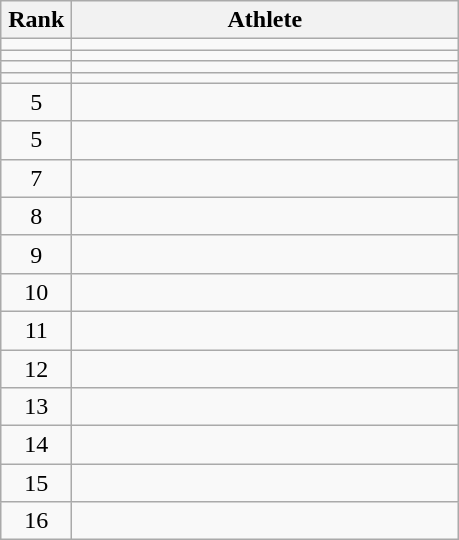<table class="wikitable" style="text-align: center;">
<tr>
<th width=40>Rank</th>
<th width=250>Athlete</th>
</tr>
<tr>
<td></td>
<td align="left"></td>
</tr>
<tr>
<td></td>
<td align="left"></td>
</tr>
<tr>
<td></td>
<td align="left"></td>
</tr>
<tr>
<td></td>
<td align="left"></td>
</tr>
<tr>
<td>5</td>
<td align="left"></td>
</tr>
<tr>
<td>5</td>
<td align="left"></td>
</tr>
<tr>
<td>7</td>
<td align="left"></td>
</tr>
<tr>
<td>8</td>
<td align="left"></td>
</tr>
<tr>
<td>9</td>
<td align="left"></td>
</tr>
<tr>
<td>10</td>
<td align="left"></td>
</tr>
<tr>
<td>11</td>
<td align="left"></td>
</tr>
<tr>
<td>12</td>
<td align="left"></td>
</tr>
<tr>
<td>13</td>
<td align="left"></td>
</tr>
<tr>
<td>14</td>
<td align="left"></td>
</tr>
<tr>
<td>15</td>
<td align="left"></td>
</tr>
<tr>
<td>16</td>
<td align="left"></td>
</tr>
</table>
